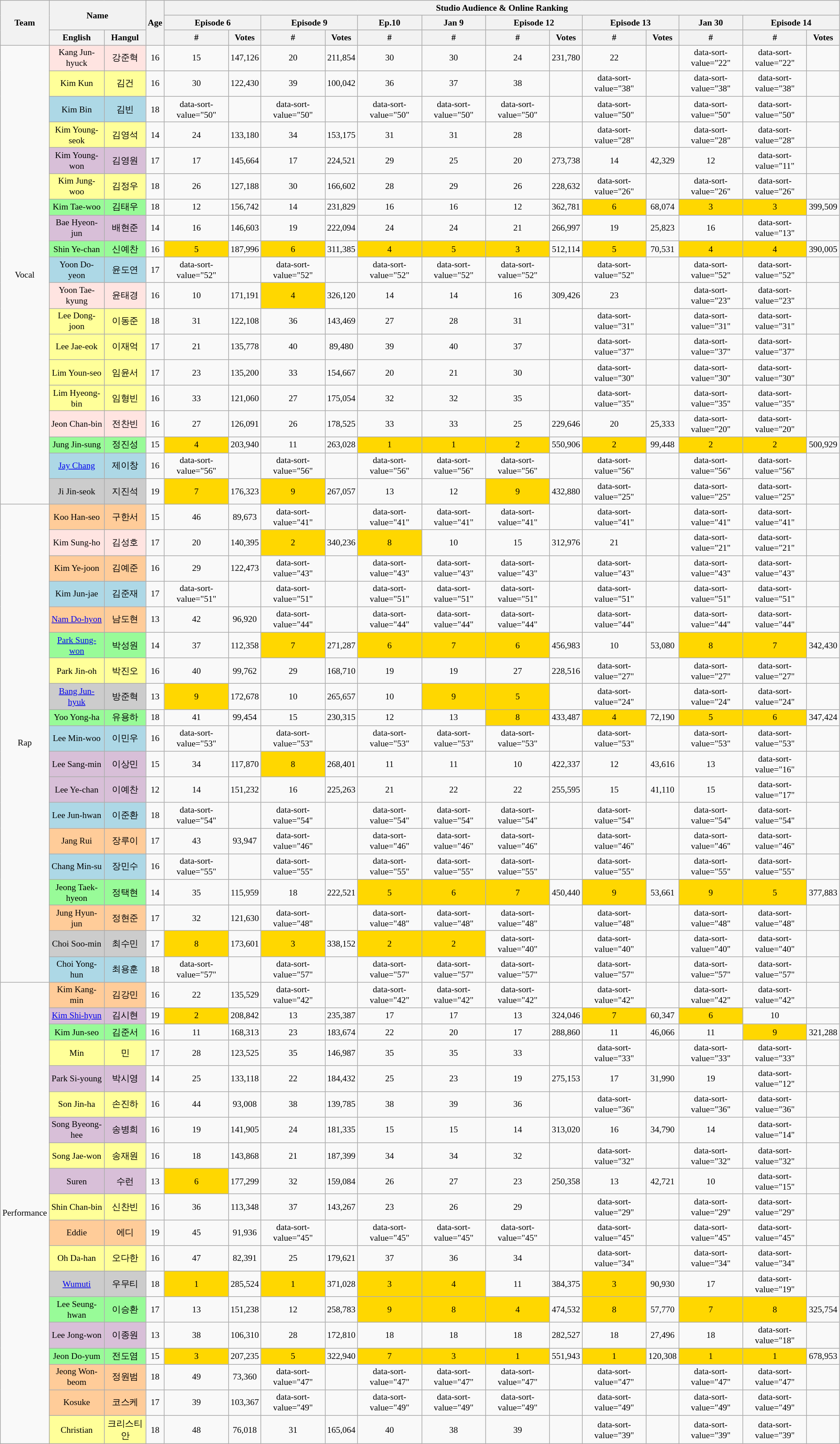<table class="wikitable sortable" style="text-align:center; font-size: small;">
<tr>
<th rowspan="3">Team</th>
<th colspan="2" rowspan="2">Name</th>
<th rowspan="3">Age</th>
<th colspan="13">Studio Audience & Online Ranking</th>
</tr>
<tr>
<th colspan="2">Episode 6</th>
<th colspan="2">Episode 9</th>
<th>Ep.10</th>
<th>Jan 9</th>
<th colspan="2">Episode 12</th>
<th colspan="2">Episode 13</th>
<th>Jan 30</th>
<th colspan="2">Episode 14</th>
</tr>
<tr>
<th>English</th>
<th>Hangul</th>
<th>#</th>
<th class=unsortable>Votes</th>
<th>#</th>
<th class=unsortable>Votes</th>
<th>#</th>
<th>#</th>
<th>#</th>
<th class=unsortable>Votes</th>
<th>#</th>
<th class=unsortable>Votes</th>
<th>#</th>
<th>#</th>
<th class=unsortable>Votes</th>
</tr>
<tr>
<td rowspan="19">Vocal</td>
<td style="background:mistyrose">Kang Jun-hyuck</td>
<td style="background:mistyrose">강준혁</td>
<td>16</td>
<td>15</td>
<td>147,126</td>
<td>20</td>
<td>211,854</td>
<td>30</td>
<td>30</td>
<td>24</td>
<td>231,780</td>
<td>22</td>
<td></td>
<td>data-sort-value="22" </td>
<td>data-sort-value="22" </td>
<td></td>
</tr>
<tr>
<td style="background:#FFFF99">Kim Kun</td>
<td style="background:#FFFF99">김건</td>
<td>16</td>
<td>30</td>
<td>122,430</td>
<td>39</td>
<td>100,042</td>
<td>36</td>
<td>37</td>
<td>38</td>
<td></td>
<td>data-sort-value="38" </td>
<td></td>
<td>data-sort-value="38" </td>
<td>data-sort-value="38" </td>
<td></td>
</tr>
<tr>
<td style="background:lightblue">Kim Bin</td>
<td style="background:lightblue">김빈</td>
<td>18</td>
<td>data-sort-value="50" </td>
<td></td>
<td>data-sort-value="50" </td>
<td></td>
<td>data-sort-value="50" </td>
<td>data-sort-value="50" </td>
<td>data-sort-value="50" </td>
<td></td>
<td>data-sort-value="50" </td>
<td></td>
<td>data-sort-value="50" </td>
<td>data-sort-value="50" </td>
<td></td>
</tr>
<tr>
<td style="background:#FFFF99">Kim Young-seok</td>
<td style="background:#FFFF99">김영석</td>
<td>14</td>
<td>24</td>
<td>133,180</td>
<td>34</td>
<td>153,175</td>
<td>31</td>
<td>31</td>
<td>28</td>
<td></td>
<td>data-sort-value="28" </td>
<td></td>
<td>data-sort-value="28" </td>
<td>data-sort-value="28" </td>
<td></td>
</tr>
<tr>
<td style=background:thistle;>Kim Young-won</td>
<td style=background:thistle;>김영원</td>
<td>17</td>
<td>17</td>
<td>145,664</td>
<td>17</td>
<td>224,521</td>
<td>29</td>
<td>25</td>
<td>20</td>
<td>273,738</td>
<td>14</td>
<td>42,329</td>
<td>12</td>
<td>data-sort-value="11" </td>
<td></td>
</tr>
<tr>
<td style="background:#FFFF99">Kim Jung-woo</td>
<td style="background:#FFFF99">김정우</td>
<td>18</td>
<td>26</td>
<td>127,188</td>
<td>30</td>
<td>166,602</td>
<td>28</td>
<td>29</td>
<td>26</td>
<td>228,632</td>
<td>data-sort-value="26" </td>
<td></td>
<td>data-sort-value="26" </td>
<td>data-sort-value="26" </td>
<td></td>
</tr>
<tr>
<td style="background:palegreen;">Kim Tae-woo</td>
<td style="background:palegreen;">김태우</td>
<td>18</td>
<td>12</td>
<td>156,742</td>
<td>14</td>
<td>231,829</td>
<td>16</td>
<td>16</td>
<td>12</td>
<td>362,781</td>
<td style=background:#FFD700;>6</td>
<td>68,074</td>
<td style=background:#FFD700;>3</td>
<td style=background:#FFD700;>3</td>
<td>399,509</td>
</tr>
<tr>
<td style=background:thistle;>Bae Hyeon-jun</td>
<td style=background:thistle;>배현준</td>
<td>14</td>
<td>16</td>
<td>146,603</td>
<td>19</td>
<td>222,094</td>
<td>24</td>
<td>24</td>
<td>21</td>
<td>266,997</td>
<td>19</td>
<td>25,823</td>
<td>16</td>
<td>data-sort-value="13" </td>
<td></td>
</tr>
<tr>
<td style="background:palegreen;">Shin Ye-chan</td>
<td style="background:palegreen;">신예찬</td>
<td>16</td>
<td style=background:#FFD700;>5</td>
<td>187,996</td>
<td style=background:#FFD700;>6</td>
<td>311,385</td>
<td style=background:#FFD700;>4</td>
<td style=background:#FFD700;>5</td>
<td style=background:#FFD700;>3</td>
<td>512,114</td>
<td style=background:#FFD700;>5</td>
<td>70,531</td>
<td style=background:#FFD700;>4</td>
<td style=background:#FFD700;>4</td>
<td>390,005</td>
</tr>
<tr>
<td style="background:lightblue">Yoon Do-yeon</td>
<td style="background:lightblue">윤도연</td>
<td>17</td>
<td>data-sort-value="52" </td>
<td></td>
<td>data-sort-value="52" </td>
<td></td>
<td>data-sort-value="52" </td>
<td>data-sort-value="52" </td>
<td>data-sort-value="52" </td>
<td></td>
<td>data-sort-value="52" </td>
<td></td>
<td>data-sort-value="52" </td>
<td>data-sort-value="52" </td>
<td></td>
</tr>
<tr>
<td style="background:mistyrose">Yoon Tae-kyung</td>
<td style="background:mistyrose">윤태경</td>
<td>16</td>
<td>10</td>
<td>171,191</td>
<td style=background:#FFD700;>4</td>
<td>326,120</td>
<td>14</td>
<td>14</td>
<td>16</td>
<td>309,426</td>
<td>23</td>
<td></td>
<td>data-sort-value="23" </td>
<td>data-sort-value="23" </td>
<td></td>
</tr>
<tr>
<td style="background:#FFFF99">Lee Dong-joon</td>
<td style="background:#FFFF99">이동준</td>
<td>18</td>
<td>31</td>
<td>122,108</td>
<td>36</td>
<td>143,469</td>
<td>27</td>
<td>28</td>
<td>31</td>
<td></td>
<td>data-sort-value="31" </td>
<td></td>
<td>data-sort-value="31" </td>
<td>data-sort-value="31" </td>
<td></td>
</tr>
<tr>
<td style="background:#FFFF99">Lee Jae-eok</td>
<td style="background:#FFFF99">이재억</td>
<td>17</td>
<td>21</td>
<td>135,778</td>
<td>40</td>
<td>89,480</td>
<td>39</td>
<td>40</td>
<td>37</td>
<td></td>
<td>data-sort-value="37" </td>
<td></td>
<td>data-sort-value="37" </td>
<td>data-sort-value="37" </td>
<td></td>
</tr>
<tr>
<td style="background:#FFFF99">Lim Youn-seo</td>
<td style="background:#FFFF99">임윤서</td>
<td>17</td>
<td>23</td>
<td>135,200</td>
<td>33</td>
<td>154,667</td>
<td>20</td>
<td>21</td>
<td>30</td>
<td></td>
<td>data-sort-value="30" </td>
<td></td>
<td>data-sort-value="30" </td>
<td>data-sort-value="30" </td>
<td></td>
</tr>
<tr>
<td style="background:#FFFF99">Lim Hyeong-bin</td>
<td style="background:#FFFF99">임형빈</td>
<td>16</td>
<td>33</td>
<td>121,060</td>
<td>27</td>
<td>175,054</td>
<td>32</td>
<td>32</td>
<td>35</td>
<td></td>
<td>data-sort-value="35" </td>
<td></td>
<td>data-sort-value="35" </td>
<td>data-sort-value="35" </td>
<td></td>
</tr>
<tr>
<td style="background:mistyrose">Jeon Chan-bin</td>
<td style="background:mistyrose">전찬빈</td>
<td>16</td>
<td>27</td>
<td>126,091</td>
<td>26</td>
<td>178,525</td>
<td>33</td>
<td>33</td>
<td>25</td>
<td>229,646</td>
<td>20</td>
<td>25,333</td>
<td>data-sort-value="20" </td>
<td>data-sort-value="20" </td>
<td></td>
</tr>
<tr>
<td style="background:palegreen;">Jung Jin-sung</td>
<td style="background:palegreen;">정진성</td>
<td>15</td>
<td style=background:#FFD700;>4</td>
<td>203,940</td>
<td>11</td>
<td>263,028</td>
<td style=background:#FFD700;>1</td>
<td style=background:#FFD700;>1</td>
<td style=background:#FFD700;>2</td>
<td>550,906</td>
<td style=background:#FFD700;>2</td>
<td>99,448</td>
<td style=background:#FFD700;>2</td>
<td style=background:#FFD700;>2</td>
<td>500,929</td>
</tr>
<tr>
<td style="background:lightblue"><a href='#'>Jay Chang</a></td>
<td style="background:lightblue">제이창</td>
<td>16</td>
<td>data-sort-value="56" </td>
<td></td>
<td>data-sort-value="56" </td>
<td></td>
<td>data-sort-value="56" </td>
<td>data-sort-value="56" </td>
<td>data-sort-value="56" </td>
<td></td>
<td>data-sort-value="56" </td>
<td></td>
<td>data-sort-value="56" </td>
<td>data-sort-value="56" </td>
<td></td>
</tr>
<tr>
<td style=background:#CCCCCC;>Ji Jin-seok</td>
<td style=background:#CCCCCC;>지진석</td>
<td>19</td>
<td style=background:#FFD700;>7</td>
<td>176,323</td>
<td style=background:#FFD700;>9</td>
<td>267,057</td>
<td>13</td>
<td>12</td>
<td style=background:#FFD700;>9</td>
<td>432,880</td>
<td>data-sort-value="25" </td>
<td></td>
<td>data-sort-value="25" </td>
<td>data-sort-value="25" </td>
<td></td>
</tr>
<tr>
<td rowspan="19">Rap</td>
<td style="background:#FFCC99;">Koo Han-seo</td>
<td style="background:#FFCC99;">구한서</td>
<td>15</td>
<td>46</td>
<td>89,673</td>
<td>data-sort-value="41" </td>
<td></td>
<td>data-sort-value="41" </td>
<td>data-sort-value="41" </td>
<td>data-sort-value="41" </td>
<td></td>
<td>data-sort-value="41" </td>
<td></td>
<td>data-sort-value="41" </td>
<td>data-sort-value="41" </td>
<td></td>
</tr>
<tr>
<td style="background:mistyrose">Kim Sung-ho</td>
<td style="background:mistyrose">김성호</td>
<td>17</td>
<td>20</td>
<td>140,395</td>
<td style=background:#FFD700;>2</td>
<td>340,236</td>
<td style=background:#FFD700;>8</td>
<td>10</td>
<td>15</td>
<td>312,976</td>
<td>21</td>
<td></td>
<td>data-sort-value="21" </td>
<td>data-sort-value="21" </td>
<td></td>
</tr>
<tr>
<td style="background:#FFCC99;">Kim Ye-joon</td>
<td style="background:#FFCC99;">김예준</td>
<td>16</td>
<td>29</td>
<td>122,473</td>
<td>data-sort-value="43" </td>
<td></td>
<td>data-sort-value="43" </td>
<td>data-sort-value="43" </td>
<td>data-sort-value="43" </td>
<td></td>
<td>data-sort-value="43" </td>
<td></td>
<td>data-sort-value="43" </td>
<td>data-sort-value="43" </td>
<td></td>
</tr>
<tr>
<td style="background:lightblue">Kim Jun-jae</td>
<td style="background:lightblue">김준재</td>
<td>17</td>
<td>data-sort-value="51" </td>
<td></td>
<td>data-sort-value="51" </td>
<td></td>
<td>data-sort-value="51" </td>
<td>data-sort-value="51" </td>
<td>data-sort-value="51" </td>
<td></td>
<td>data-sort-value="51" </td>
<td></td>
<td>data-sort-value="51" </td>
<td>data-sort-value="51" </td>
<td></td>
</tr>
<tr>
<td style="background:#FFCC99;"><a href='#'>Nam Do-hyon</a></td>
<td style="background:#FFCC99;">남도현</td>
<td>13</td>
<td>42</td>
<td>96,920</td>
<td>data-sort-value="44" </td>
<td></td>
<td>data-sort-value="44" </td>
<td>data-sort-value="44" </td>
<td>data-sort-value="44" </td>
<td></td>
<td>data-sort-value="44" </td>
<td></td>
<td>data-sort-value="44" </td>
<td>data-sort-value="44" </td>
<td></td>
</tr>
<tr>
<td style="background:palegreen;"><a href='#'>Park Sung-won</a></td>
<td style="background:palegreen;">박성원</td>
<td>14</td>
<td>37</td>
<td>112,358</td>
<td style=background:#FFD700;>7</td>
<td>271,287</td>
<td style=background:#FFD700;>6</td>
<td style=background:#FFD700;>7</td>
<td style=background:#FFD700;>6</td>
<td>456,983</td>
<td>10</td>
<td>53,080</td>
<td style=background:#FFD700;>8</td>
<td style=background:#FFD700;>7</td>
<td>342,430</td>
</tr>
<tr>
<td style="background:#FFFF99">Park Jin-oh</td>
<td style="background:#FFFF99">박진오</td>
<td>16</td>
<td>40</td>
<td>99,762</td>
<td>29</td>
<td>168,710</td>
<td>19</td>
<td>19</td>
<td>27</td>
<td>228,516</td>
<td>data-sort-value="27" </td>
<td></td>
<td>data-sort-value="27" </td>
<td>data-sort-value="27" </td>
<td></td>
</tr>
<tr>
<td style=background:#CCCCCC;><a href='#'>Bang Jun-hyuk</a></td>
<td style=background:#CCCCCC;>방준혁</td>
<td>13</td>
<td style=background:#FFD700;>9</td>
<td>172,678</td>
<td>10</td>
<td>265,657</td>
<td>10</td>
<td style=background:#FFD700;>9</td>
<td style=background:#FFD700;>5</td>
<td></td>
<td>data-sort-value="24" </td>
<td></td>
<td>data-sort-value="24" </td>
<td>data-sort-value="24" </td>
<td></td>
</tr>
<tr>
<td style="background:palegreen;">Yoo Yong-ha</td>
<td style="background:palegreen;">유용하</td>
<td>18</td>
<td>41</td>
<td>99,454</td>
<td>15</td>
<td>230,315</td>
<td>12</td>
<td>13</td>
<td style=background:#FFD700;>8</td>
<td>433,487</td>
<td style=background:#FFD700;>4</td>
<td>72,190</td>
<td style=background:#FFD700;>5</td>
<td style=background:#FFD700;>6</td>
<td>347,424</td>
</tr>
<tr>
<td style="background:lightblue">Lee Min-woo</td>
<td style="background:lightblue">이민우</td>
<td>16</td>
<td>data-sort-value="53" </td>
<td></td>
<td>data-sort-value="53" </td>
<td></td>
<td>data-sort-value="53" </td>
<td>data-sort-value="53" </td>
<td>data-sort-value="53" </td>
<td></td>
<td>data-sort-value="53" </td>
<td></td>
<td>data-sort-value="53" </td>
<td>data-sort-value="53" </td>
<td></td>
</tr>
<tr>
<td style=background:thistle;>Lee Sang-min</td>
<td style=background:thistle;>이상민</td>
<td>15</td>
<td>34</td>
<td>117,870</td>
<td style=background:#FFD700;>8</td>
<td>268,401</td>
<td>11</td>
<td>11</td>
<td>10</td>
<td>422,337</td>
<td>12</td>
<td>43,616</td>
<td>13</td>
<td>data-sort-value="16" </td>
<td></td>
</tr>
<tr>
<td style=background:thistle;>Lee Ye-chan</td>
<td style=background:thistle;>이예찬</td>
<td>12</td>
<td>14</td>
<td>151,232</td>
<td>16</td>
<td>225,263</td>
<td>21</td>
<td>22</td>
<td>22</td>
<td>255,595</td>
<td>15</td>
<td>41,110</td>
<td>15</td>
<td>data-sort-value="17" </td>
<td></td>
</tr>
<tr>
<td style="background:lightblue">Lee Jun-hwan</td>
<td style="background:lightblue">이준환</td>
<td>18</td>
<td>data-sort-value="54" </td>
<td></td>
<td>data-sort-value="54" </td>
<td></td>
<td>data-sort-value="54" </td>
<td>data-sort-value="54" </td>
<td>data-sort-value="54" </td>
<td></td>
<td>data-sort-value="54" </td>
<td></td>
<td>data-sort-value="54" </td>
<td>data-sort-value="54" </td>
<td></td>
</tr>
<tr>
<td style="background:#FFCC99;">Jang Rui</td>
<td style="background:#FFCC99;">장루이</td>
<td>17</td>
<td>43</td>
<td>93,947</td>
<td>data-sort-value="46" </td>
<td></td>
<td>data-sort-value="46" </td>
<td>data-sort-value="46" </td>
<td>data-sort-value="46" </td>
<td></td>
<td>data-sort-value="46" </td>
<td></td>
<td>data-sort-value="46" </td>
<td>data-sort-value="46" </td>
<td></td>
</tr>
<tr>
<td style="background:lightblue">Chang Min-su</td>
<td style="background:lightblue">장민수</td>
<td>16</td>
<td>data-sort-value="55" </td>
<td></td>
<td>data-sort-value="55" </td>
<td></td>
<td>data-sort-value="55" </td>
<td>data-sort-value="55" </td>
<td>data-sort-value="55" </td>
<td></td>
<td>data-sort-value="55" </td>
<td></td>
<td>data-sort-value="55" </td>
<td>data-sort-value="55" </td>
<td></td>
</tr>
<tr>
<td style="background:palegreen;">Jeong Taek-hyeon</td>
<td style="background:palegreen;">정택현</td>
<td>14</td>
<td>35</td>
<td>115,959</td>
<td>18</td>
<td>222,521</td>
<td style=background:#FFD700;>5</td>
<td style=background:#FFD700;>6</td>
<td style=background:#FFD700;>7</td>
<td>450,440</td>
<td style=background:#FFD700;>9</td>
<td>53,661</td>
<td style=background:#FFD700;>9</td>
<td style=background:#FFD700;>5</td>
<td>377,883</td>
</tr>
<tr>
<td style="background:#FFCC99;">Jung Hyun-jun</td>
<td style="background:#FFCC99;">정현준</td>
<td>17</td>
<td>32</td>
<td>121,630</td>
<td>data-sort-value="48" </td>
<td></td>
<td>data-sort-value="48" </td>
<td>data-sort-value="48" </td>
<td>data-sort-value="48" </td>
<td></td>
<td>data-sort-value="48" </td>
<td></td>
<td>data-sort-value="48" </td>
<td>data-sort-value="48" </td>
<td></td>
</tr>
<tr>
<td style=background:#CCCCCC;>Choi Soo-min</td>
<td style=background:#CCCCCC;>최수민</td>
<td>17</td>
<td style=background:#FFD700;>8</td>
<td>173,601</td>
<td style=background:#FFD700;>3</td>
<td>338,152</td>
<td style=background:#FFD700;>2</td>
<td style=background:#FFD700;>2</td>
<td>data-sort-value="40" </td>
<td></td>
<td>data-sort-value="40" </td>
<td></td>
<td>data-sort-value="40" </td>
<td>data-sort-value="40" </td>
<td></td>
</tr>
<tr>
<td style="background:lightblue">Choi Yong-hun</td>
<td style="background:lightblue">최용훈</td>
<td>18</td>
<td>data-sort-value="57" </td>
<td></td>
<td>data-sort-value="57" </td>
<td></td>
<td>data-sort-value="57" </td>
<td>data-sort-value="57" </td>
<td>data-sort-value="57" </td>
<td></td>
<td>data-sort-value="57" </td>
<td></td>
<td>data-sort-value="57" </td>
<td>data-sort-value="57" </td>
<td></td>
</tr>
<tr>
<td rowspan="19">Performance</td>
<td style="background:#FFCC99;">Kim Kang-min</td>
<td style="background:#FFCC99;">김강민</td>
<td>16</td>
<td>22</td>
<td>135,529</td>
<td>data-sort-value="42" </td>
<td></td>
<td>data-sort-value="42" </td>
<td>data-sort-value="42" </td>
<td>data-sort-value="42" </td>
<td></td>
<td>data-sort-value="42" </td>
<td></td>
<td>data-sort-value="42" </td>
<td>data-sort-value="42" </td>
<td></td>
</tr>
<tr>
<td style=background:thistle;><a href='#'>Kim Shi-hyun</a></td>
<td style=background:thistle;>김시현</td>
<td>19</td>
<td style=background:#FFD700;>2</td>
<td>208,842</td>
<td>13</td>
<td>235,387</td>
<td>17</td>
<td>17</td>
<td>13</td>
<td>324,046</td>
<td style=background:#FFD700;>7</td>
<td>60,347</td>
<td style=background:#FFD700;>6</td>
<td>10</td>
<td></td>
</tr>
<tr>
<td style="background:palegreen;">Kim Jun-seo</td>
<td style="background:palegreen;">김준서</td>
<td>16</td>
<td>11</td>
<td>168,313</td>
<td>23</td>
<td>183,674</td>
<td>22</td>
<td>20</td>
<td>17</td>
<td>288,860</td>
<td>11</td>
<td>46,066</td>
<td>11</td>
<td style=background:#FFD700;>9</td>
<td>321,288</td>
</tr>
<tr>
<td style="background:#FFFF99">Min</td>
<td style="background:#FFFF99">민</td>
<td>17</td>
<td>28</td>
<td>123,525</td>
<td>35</td>
<td>146,987</td>
<td>35</td>
<td>35</td>
<td>33</td>
<td></td>
<td>data-sort-value="33" </td>
<td></td>
<td>data-sort-value="33" </td>
<td>data-sort-value="33" </td>
<td></td>
</tr>
<tr>
<td style=background:thistle;>Park Si-young</td>
<td style=background:thistle;>박시영</td>
<td>14</td>
<td>25</td>
<td>133,118</td>
<td>22</td>
<td>184,432</td>
<td>25</td>
<td>23</td>
<td>19</td>
<td>275,153</td>
<td>17</td>
<td>31,990</td>
<td>19</td>
<td>data-sort-value="12" </td>
<td></td>
</tr>
<tr>
<td style="background:#FFFF99">Son Jin-ha</td>
<td style="background:#FFFF99">손진하</td>
<td>16</td>
<td>44</td>
<td>93,008</td>
<td>38</td>
<td>139,785</td>
<td>38</td>
<td>39</td>
<td>36</td>
<td></td>
<td>data-sort-value="36" </td>
<td></td>
<td>data-sort-value="36" </td>
<td>data-sort-value="36" </td>
<td></td>
</tr>
<tr>
<td style=background:thistle;>Song Byeong-hee</td>
<td style=background:thistle;>송병희</td>
<td>16</td>
<td>19</td>
<td>141,905</td>
<td>24</td>
<td>181,335</td>
<td>15</td>
<td>15</td>
<td>14</td>
<td>313,020</td>
<td>16</td>
<td>34,790</td>
<td>14</td>
<td>data-sort-value="14" </td>
<td></td>
</tr>
<tr>
<td style="background:#FFFF99">Song Jae-won</td>
<td style="background:#FFFF99">송재원</td>
<td>16</td>
<td>18</td>
<td>143,868</td>
<td>21</td>
<td>187,399</td>
<td>34</td>
<td>34</td>
<td>32</td>
<td></td>
<td>data-sort-value="32" </td>
<td></td>
<td>data-sort-value="32" </td>
<td>data-sort-value="32" </td>
<td></td>
</tr>
<tr>
<td style=background:thistle;>Suren</td>
<td style=background:thistle;>수런</td>
<td>13</td>
<td style=background:#FFD700;>6</td>
<td>177,299</td>
<td>32</td>
<td>159,084</td>
<td>26</td>
<td>27</td>
<td>23</td>
<td>250,358</td>
<td>13</td>
<td>42,721</td>
<td>10</td>
<td>data-sort-value="15" </td>
<td></td>
</tr>
<tr>
<td style="background:#FFFF99">Shin Chan-bin</td>
<td style="background:#FFFF99">신찬빈</td>
<td>16</td>
<td>36</td>
<td>113,348</td>
<td>37</td>
<td>143,267</td>
<td>23</td>
<td>26</td>
<td>29</td>
<td></td>
<td>data-sort-value="29" </td>
<td></td>
<td>data-sort-value="29" </td>
<td>data-sort-value="29" </td>
<td></td>
</tr>
<tr>
<td style="background:#FFCC99;">Eddie</td>
<td style="background:#FFCC99;">에디</td>
<td>19</td>
<td>45</td>
<td>91,936</td>
<td>data-sort-value="45" </td>
<td></td>
<td>data-sort-value="45" </td>
<td>data-sort-value="45" </td>
<td>data-sort-value="45" </td>
<td></td>
<td>data-sort-value="45" </td>
<td></td>
<td>data-sort-value="45" </td>
<td>data-sort-value="45" </td>
<td></td>
</tr>
<tr>
<td style="background:#FFFF99">Oh Da-han</td>
<td style="background:#FFFF99">오다한</td>
<td>16</td>
<td>47</td>
<td>82,391</td>
<td>25</td>
<td>179,621</td>
<td>37</td>
<td>36</td>
<td>34</td>
<td></td>
<td>data-sort-value="34" </td>
<td></td>
<td>data-sort-value="34" </td>
<td>data-sort-value="34" </td>
<td></td>
</tr>
<tr>
<td style=background:#CCCCCC;><a href='#'>Wumuti</a></td>
<td style=background:#CCCCCC;>우무티</td>
<td>18</td>
<td style=background:#FFD700;>1</td>
<td>285,524</td>
<td style=background:#FFD700;>1</td>
<td>371,028</td>
<td style=background:#FFD700;>3</td>
<td style=background:#FFD700;>4</td>
<td>11</td>
<td>384,375</td>
<td style=background:#FFD700;>3</td>
<td>90,930</td>
<td>17</td>
<td>data-sort-value="19" </td>
<td></td>
</tr>
<tr>
<td style="background:palegreen;">Lee Seung-hwan</td>
<td style="background:palegreen;">이승환</td>
<td>17</td>
<td>13</td>
<td>151,238</td>
<td>12</td>
<td>258,783</td>
<td style=background:#FFD700;>9</td>
<td style=background:#FFD700;>8</td>
<td style=background:#FFD700;>4</td>
<td>474,532</td>
<td style=background:#FFD700;>8</td>
<td>57,770</td>
<td style=background:#FFD700;>7</td>
<td style=background:#FFD700;>8</td>
<td>325,754</td>
</tr>
<tr>
<td style=background:thistle;>Lee Jong-won</td>
<td style=background:thistle;>이종원</td>
<td>13</td>
<td>38</td>
<td>106,310</td>
<td>28</td>
<td>172,810</td>
<td>18</td>
<td>18</td>
<td>18</td>
<td>282,527</td>
<td>18</td>
<td>27,496</td>
<td>18</td>
<td>data-sort-value="18" </td>
<td></td>
</tr>
<tr>
<td style="background:palegreen;">Jeon Do-yum</td>
<td style="background:palegreen;">전도염</td>
<td>15</td>
<td style=background:#FFD700;>3</td>
<td>207,235</td>
<td style=background:#FFD700;>5</td>
<td>322,940</td>
<td style=background:#FFD700;>7</td>
<td style=background:#FFD700;>3</td>
<td style=background:#FFD700;>1</td>
<td>551,943</td>
<td style=background:#FFD700;>1</td>
<td>120,308</td>
<td style=background:#FFD700;>1</td>
<td style=background:#FFD700;>1</td>
<td>678,953</td>
</tr>
<tr>
<td style="background:#FFCC99;">Jeong Won-beom</td>
<td style="background:#FFCC99;">정원범</td>
<td>18</td>
<td>49</td>
<td>73,360</td>
<td>data-sort-value="47" </td>
<td></td>
<td>data-sort-value="47" </td>
<td>data-sort-value="47" </td>
<td>data-sort-value="47" </td>
<td></td>
<td>data-sort-value="47" </td>
<td></td>
<td>data-sort-value="47" </td>
<td>data-sort-value="47" </td>
<td></td>
</tr>
<tr>
<td style=background:#FFCC99;>Kosuke</td>
<td style=background:#FFCC99;>코스케</td>
<td>17</td>
<td>39</td>
<td>103,367</td>
<td>data-sort-value="49" </td>
<td></td>
<td>data-sort-value="49" </td>
<td>data-sort-value="49" </td>
<td>data-sort-value="49" </td>
<td></td>
<td>data-sort-value="49" </td>
<td></td>
<td>data-sort-value="49" </td>
<td>data-sort-value="49" </td>
<td></td>
</tr>
<tr>
<td style="background:#FFFF99">Christian</td>
<td style="background:#FFFF99">크리스티안</td>
<td>18</td>
<td>48</td>
<td>76,018</td>
<td>31</td>
<td>165,064</td>
<td>40</td>
<td>38</td>
<td>39</td>
<td></td>
<td>data-sort-value="39" </td>
<td></td>
<td>data-sort-value="39" </td>
<td>data-sort-value="39" </td>
<td></td>
</tr>
</table>
